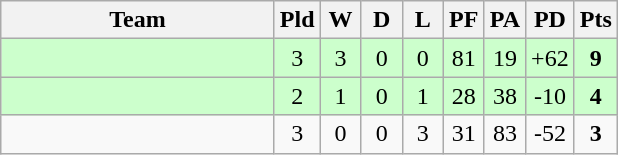<table class="wikitable" style="text-align:center;">
<tr>
<th width=175>Team</th>
<th width=20 abbr="Played">Pld</th>
<th width=20 abbr="Won">W</th>
<th width=20 abbr="Drawn">D</th>
<th width=20 abbr="Lost">L</th>
<th width=20 abbr="Points for">PF</th>
<th width=20 abbr="Points against">PA</th>
<th width=25 abbr="Points difference">PD</th>
<th width=20 abbr="Points">Pts</th>
</tr>
<tr style="background:#ccffcc">
<td align=left></td>
<td>3</td>
<td>3</td>
<td>0</td>
<td>0</td>
<td>81</td>
<td>19</td>
<td>+62</td>
<td><strong>9</strong></td>
</tr>
<tr style="background:#ccffcc">
<td align=left></td>
<td>2</td>
<td>1</td>
<td>0</td>
<td>1</td>
<td>28</td>
<td>38</td>
<td>-10</td>
<td><strong>4</strong></td>
</tr>
<tr>
<td align=left></td>
<td>3</td>
<td>0</td>
<td>0</td>
<td>3</td>
<td>31</td>
<td>83</td>
<td>-52</td>
<td><strong>3</strong></td>
</tr>
</table>
